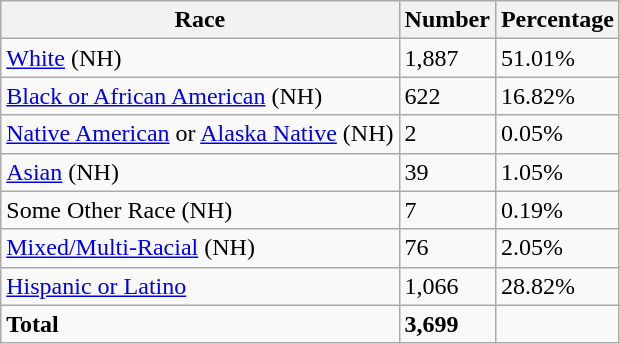<table class="wikitable">
<tr>
<th>Race</th>
<th>Number</th>
<th>Percentage</th>
</tr>
<tr>
<td><a href='#'>White</a> (NH)</td>
<td>1,887</td>
<td>51.01%</td>
</tr>
<tr>
<td><a href='#'>Black or African American</a> (NH)</td>
<td>622</td>
<td>16.82%</td>
</tr>
<tr>
<td><a href='#'>Native American</a> or <a href='#'>Alaska Native</a> (NH)</td>
<td>2</td>
<td>0.05%</td>
</tr>
<tr>
<td><a href='#'>Asian</a> (NH)</td>
<td>39</td>
<td>1.05%</td>
</tr>
<tr>
<td>Some Other Race (NH)</td>
<td>7</td>
<td>0.19%</td>
</tr>
<tr>
<td><a href='#'>Mixed/Multi-Racial</a> (NH)</td>
<td>76</td>
<td>2.05%</td>
</tr>
<tr>
<td><a href='#'>Hispanic or Latino</a></td>
<td>1,066</td>
<td>28.82%</td>
</tr>
<tr>
<td><strong>Total</strong></td>
<td><strong>3,699</strong></td>
<td></td>
</tr>
</table>
